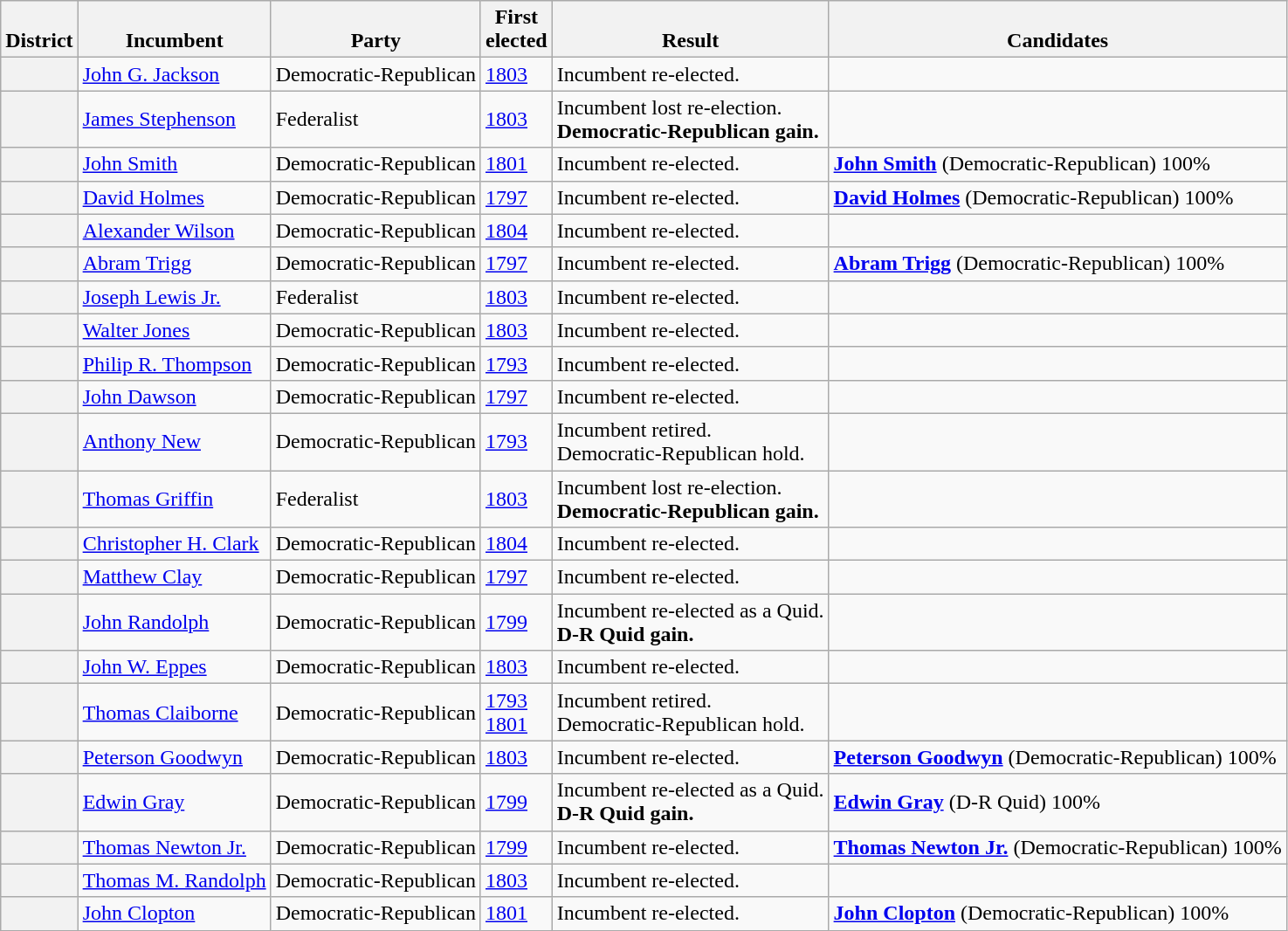<table class=wikitable>
<tr valign=bottom>
<th>District</th>
<th>Incumbent</th>
<th>Party</th>
<th>First<br>elected</th>
<th>Result</th>
<th>Candidates</th>
</tr>
<tr>
<th></th>
<td><a href='#'>John G. Jackson</a></td>
<td>Democratic-Republican</td>
<td><a href='#'>1803</a></td>
<td>Incumbent re-elected.</td>
<td nowrap></td>
</tr>
<tr>
<th></th>
<td><a href='#'>James Stephenson</a></td>
<td>Federalist</td>
<td><a href='#'>1803</a></td>
<td>Incumbent lost re-election.<br><strong>Democratic-Republican gain.</strong></td>
<td nowrap></td>
</tr>
<tr>
<th></th>
<td><a href='#'>John Smith</a></td>
<td>Democratic-Republican</td>
<td><a href='#'>1801</a></td>
<td>Incumbent re-elected.</td>
<td nowrap><strong> <a href='#'>John Smith</a></strong> (Democratic-Republican) 100%</td>
</tr>
<tr>
<th></th>
<td><a href='#'>David Holmes</a></td>
<td>Democratic-Republican</td>
<td><a href='#'>1797</a></td>
<td>Incumbent re-elected.</td>
<td nowrap><strong> <a href='#'>David Holmes</a></strong> (Democratic-Republican) 100%</td>
</tr>
<tr>
<th></th>
<td><a href='#'>Alexander Wilson</a></td>
<td>Democratic-Republican</td>
<td><a href='#'>1804 </a></td>
<td>Incumbent re-elected.</td>
<td nowrap></td>
</tr>
<tr>
<th></th>
<td><a href='#'>Abram Trigg</a></td>
<td>Democratic-Republican</td>
<td><a href='#'>1797</a></td>
<td>Incumbent re-elected.</td>
<td nowrap><strong> <a href='#'>Abram Trigg</a></strong> (Democratic-Republican) 100%</td>
</tr>
<tr>
<th></th>
<td><a href='#'>Joseph Lewis Jr.</a></td>
<td>Federalist</td>
<td><a href='#'>1803</a></td>
<td>Incumbent re-elected.</td>
<td nowrap></td>
</tr>
<tr>
<th></th>
<td><a href='#'>Walter Jones</a></td>
<td>Democratic-Republican</td>
<td><a href='#'>1803</a></td>
<td>Incumbent re-elected.</td>
<td nowrap></td>
</tr>
<tr>
<th></th>
<td><a href='#'>Philip R. Thompson</a></td>
<td>Democratic-Republican</td>
<td><a href='#'>1793</a></td>
<td>Incumbent re-elected.</td>
<td nowrap></td>
</tr>
<tr>
<th></th>
<td><a href='#'>John Dawson</a></td>
<td>Democratic-Republican</td>
<td><a href='#'>1797</a></td>
<td>Incumbent re-elected.</td>
<td nowrap></td>
</tr>
<tr>
<th></th>
<td><a href='#'>Anthony New</a></td>
<td>Democratic-Republican</td>
<td><a href='#'>1793</a></td>
<td>Incumbent retired.<br>Democratic-Republican hold.</td>
<td nowrap></td>
</tr>
<tr>
<th></th>
<td><a href='#'>Thomas Griffin</a></td>
<td>Federalist</td>
<td><a href='#'>1803</a></td>
<td>Incumbent lost re-election.<br><strong>Democratic-Republican gain.</strong></td>
<td nowrap></td>
</tr>
<tr>
<th></th>
<td><a href='#'>Christopher H. Clark</a></td>
<td>Democratic-Republican</td>
<td><a href='#'>1804 </a></td>
<td>Incumbent re-elected.</td>
<td nowrap></td>
</tr>
<tr>
<th></th>
<td><a href='#'>Matthew Clay</a></td>
<td>Democratic-Republican</td>
<td><a href='#'>1797</a></td>
<td>Incumbent re-elected.</td>
<td nowrap></td>
</tr>
<tr>
<th></th>
<td><a href='#'>John Randolph</a></td>
<td>Democratic-Republican</td>
<td><a href='#'>1799</a></td>
<td>Incumbent re-elected as a  Quid.<br><strong>D-R Quid gain.</strong></td>
<td nowrap></td>
</tr>
<tr>
<th></th>
<td><a href='#'>John W. Eppes</a></td>
<td>Democratic-Republican</td>
<td><a href='#'>1803</a></td>
<td>Incumbent re-elected.</td>
<td nowrap></td>
</tr>
<tr>
<th></th>
<td><a href='#'>Thomas Claiborne</a></td>
<td>Democratic-Republican</td>
<td><a href='#'>1793</a><br><a href='#'>1801</a></td>
<td>Incumbent retired.<br>Democratic-Republican hold.</td>
<td nowrap></td>
</tr>
<tr>
<th></th>
<td><a href='#'>Peterson Goodwyn</a></td>
<td>Democratic-Republican</td>
<td><a href='#'>1803</a></td>
<td>Incumbent re-elected.</td>
<td nowrap><strong> <a href='#'>Peterson Goodwyn</a></strong> (Democratic-Republican) 100%</td>
</tr>
<tr>
<th></th>
<td><a href='#'>Edwin Gray</a></td>
<td>Democratic-Republican</td>
<td><a href='#'>1799</a></td>
<td>Incumbent re-elected as a  Quid.<br><strong>D-R Quid gain.</strong></td>
<td nowrap><strong> <a href='#'>Edwin Gray</a></strong> (D-R Quid) 100%</td>
</tr>
<tr>
<th></th>
<td><a href='#'>Thomas Newton Jr.</a></td>
<td>Democratic-Republican</td>
<td><a href='#'>1799</a></td>
<td>Incumbent re-elected.</td>
<td nowrap><strong> <a href='#'>Thomas Newton Jr.</a></strong> (Democratic-Republican) 100%</td>
</tr>
<tr>
<th></th>
<td><a href='#'>Thomas M. Randolph</a></td>
<td>Democratic-Republican</td>
<td><a href='#'>1803</a></td>
<td>Incumbent re-elected.</td>
<td nowrap></td>
</tr>
<tr>
<th></th>
<td><a href='#'>John Clopton</a></td>
<td>Democratic-Republican</td>
<td><a href='#'>1801</a></td>
<td>Incumbent re-elected.</td>
<td nowrap><strong> <a href='#'>John Clopton</a></strong> (Democratic-Republican) 100%</td>
</tr>
</table>
